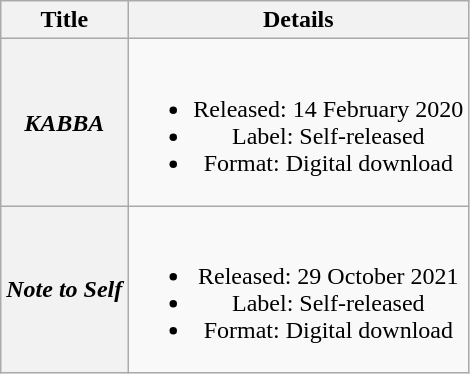<table class="wikitable plainrowheaders" style="text-align:center;">
<tr>
<th>Title</th>
<th>Details</th>
</tr>
<tr>
<th scope="row"><em>KABBA</em></th>
<td><br><ul><li>Released: 14 February 2020</li><li>Label: Self-released</li><li>Format: Digital download</li></ul></td>
</tr>
<tr>
<th scope="row"><em>Note to Self</em></th>
<td><br><ul><li>Released: 29 October 2021</li><li>Label: Self-released</li><li>Format: Digital download</li></ul></td>
</tr>
</table>
